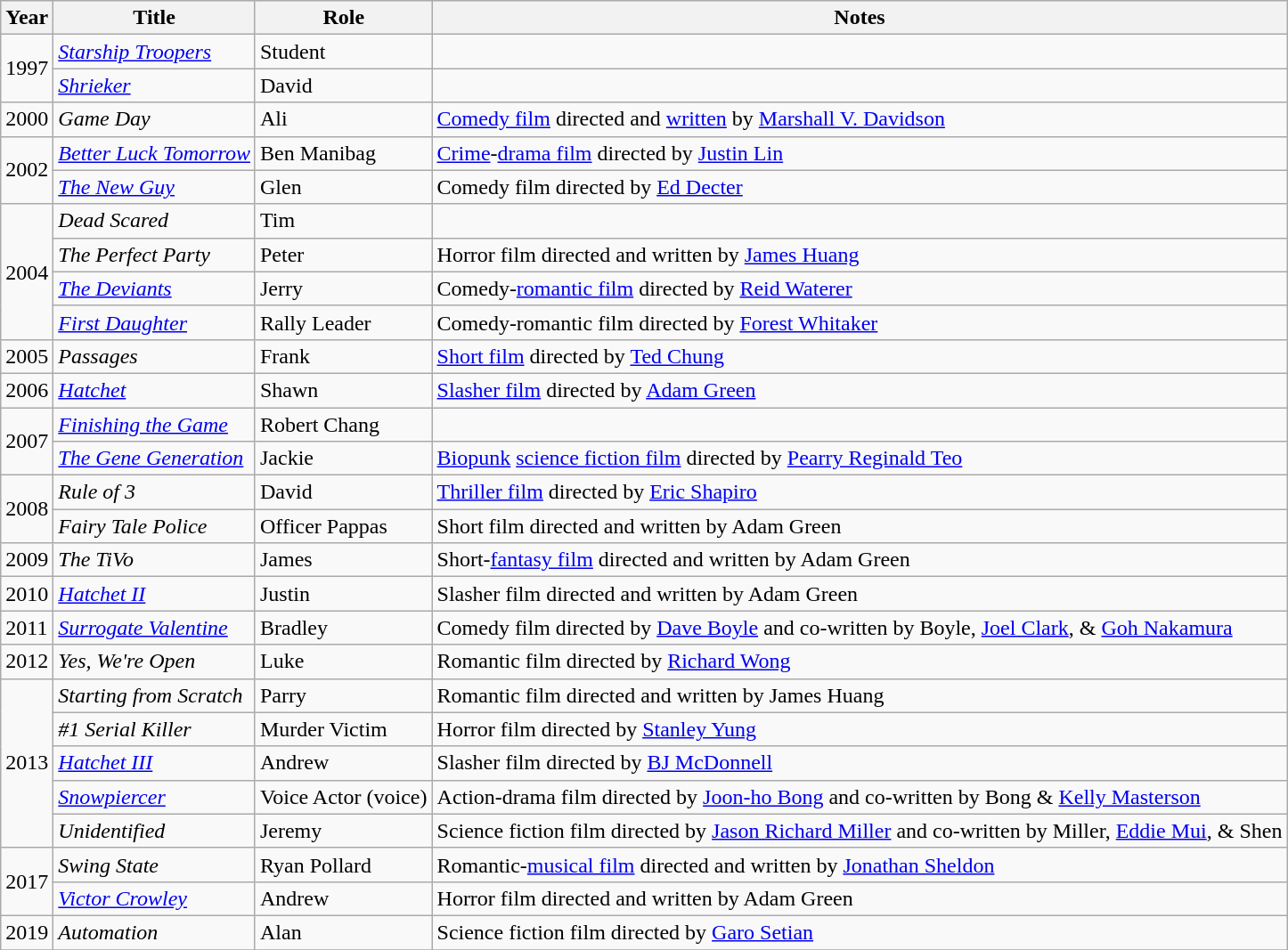<table class="wikitable">
<tr>
<th>Year</th>
<th>Title</th>
<th>Role</th>
<th>Notes</th>
</tr>
<tr>
<td rowspan="2">1997</td>
<td><em><a href='#'>Starship Troopers</a></em></td>
<td>Student</td>
<td></td>
</tr>
<tr>
<td><em><a href='#'>Shrieker</a></em></td>
<td>David</td>
<td></td>
</tr>
<tr>
<td>2000</td>
<td><em>Game Day</em></td>
<td>Ali</td>
<td><a href='#'>Comedy film</a> directed and <a href='#'>written</a> by <a href='#'>Marshall V. Davidson</a></td>
</tr>
<tr>
<td rowspan="2">2002</td>
<td><em><a href='#'>Better Luck Tomorrow</a></em></td>
<td>Ben Manibag</td>
<td><a href='#'>Crime</a>-<a href='#'>drama film</a> directed by <a href='#'>Justin Lin</a></td>
</tr>
<tr>
<td><em><a href='#'>The New Guy</a></em></td>
<td>Glen</td>
<td>Comedy film directed by <a href='#'>Ed Decter</a></td>
</tr>
<tr>
<td rowspan="4">2004</td>
<td><em>Dead Scared</em></td>
<td>Tim</td>
<td></td>
</tr>
<tr>
<td><em>The Perfect Party</em></td>
<td>Peter</td>
<td>Horror film directed and written by <a href='#'>James Huang</a></td>
</tr>
<tr>
<td><em><a href='#'>The Deviants</a></em></td>
<td>Jerry</td>
<td>Comedy-<a href='#'>romantic film</a> directed by <a href='#'>Reid Waterer</a></td>
</tr>
<tr>
<td><em><a href='#'>First Daughter</a></em></td>
<td>Rally Leader</td>
<td>Comedy-romantic film directed by <a href='#'>Forest Whitaker</a></td>
</tr>
<tr>
<td>2005</td>
<td><em>Passages</em></td>
<td>Frank</td>
<td><a href='#'>Short film</a> directed by <a href='#'>Ted Chung</a></td>
</tr>
<tr>
<td>2006</td>
<td><em><a href='#'>Hatchet</a></em></td>
<td>Shawn</td>
<td><a href='#'>Slasher film</a> directed by <a href='#'>Adam Green</a></td>
</tr>
<tr>
<td rowspan="2">2007</td>
<td><em><a href='#'>Finishing the Game</a></em></td>
<td>Robert Chang</td>
<td></td>
</tr>
<tr>
<td><em><a href='#'>The Gene Generation</a></em></td>
<td>Jackie</td>
<td><a href='#'>Biopunk</a> <a href='#'>science fiction film</a> directed by <a href='#'>Pearry Reginald Teo</a></td>
</tr>
<tr>
<td rowspan="2">2008</td>
<td><em>Rule of 3</em></td>
<td>David</td>
<td><a href='#'>Thriller film</a> directed by <a href='#'>Eric Shapiro</a></td>
</tr>
<tr>
<td><em>Fairy Tale Police</em></td>
<td>Officer Pappas</td>
<td>Short film directed and written by Adam Green</td>
</tr>
<tr>
<td>2009</td>
<td><em>The TiVo</em></td>
<td>James</td>
<td>Short-<a href='#'>fantasy film</a> directed and written by Adam Green</td>
</tr>
<tr>
<td>2010</td>
<td><em><a href='#'>Hatchet II</a></em></td>
<td>Justin</td>
<td>Slasher film directed and written by Adam Green</td>
</tr>
<tr>
<td>2011</td>
<td><em><a href='#'>Surrogate Valentine</a></em></td>
<td>Bradley</td>
<td>Comedy film directed by <a href='#'>Dave Boyle</a> and co-written by Boyle, <a href='#'>Joel Clark</a>, & <a href='#'>Goh Nakamura</a></td>
</tr>
<tr>
<td>2012</td>
<td><em>Yes, We're Open</em></td>
<td>Luke</td>
<td>Romantic film directed by <a href='#'>Richard Wong</a></td>
</tr>
<tr>
<td rowspan="5">2013</td>
<td><em>Starting from Scratch</em></td>
<td>Parry</td>
<td>Romantic film directed and written by James Huang</td>
</tr>
<tr>
<td><em>#1 Serial Killer</em></td>
<td>Murder Victim</td>
<td>Horror film directed by <a href='#'>Stanley Yung</a></td>
</tr>
<tr>
<td><em><a href='#'>Hatchet III</a></em></td>
<td>Andrew</td>
<td>Slasher film directed by <a href='#'>BJ McDonnell</a></td>
</tr>
<tr>
<td><em><a href='#'>Snowpiercer</a></em></td>
<td>Voice Actor (voice)</td>
<td>Action-drama film directed by <a href='#'>Joon-ho Bong</a> and co-written by Bong & <a href='#'>Kelly Masterson</a></td>
</tr>
<tr>
<td><em>Unidentified</em></td>
<td>Jeremy</td>
<td>Science fiction film directed by <a href='#'>Jason Richard Miller</a> and co-written by Miller, <a href='#'>Eddie Mui</a>, & Shen</td>
</tr>
<tr>
<td rowspan="2">2017</td>
<td><em>Swing State</em></td>
<td>Ryan Pollard</td>
<td>Romantic-<a href='#'>musical film</a> directed and written by <a href='#'>Jonathan Sheldon</a></td>
</tr>
<tr>
<td><em><a href='#'>Victor Crowley</a></em></td>
<td>Andrew</td>
<td>Horror film directed and written by Adam Green</td>
</tr>
<tr>
<td>2019</td>
<td><em>Automation</em></td>
<td>Alan</td>
<td>Science fiction film directed by <a href='#'>Garo Setian</a></td>
</tr>
<tr>
</tr>
</table>
